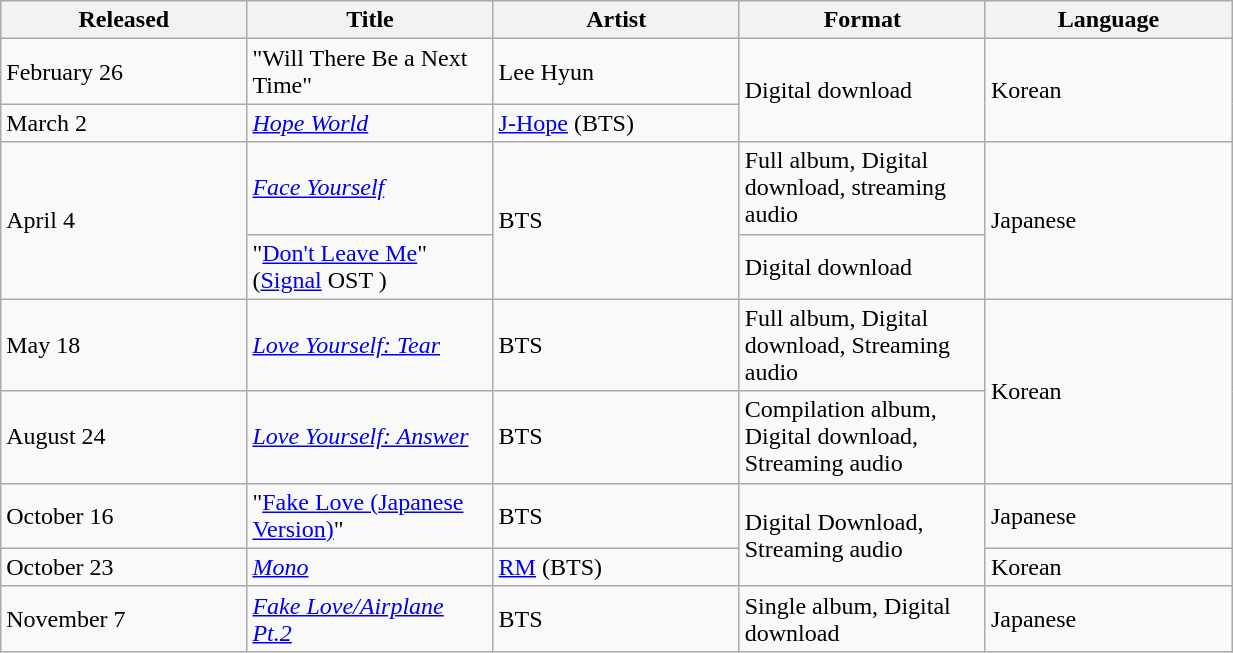<table class="wikitable sortable" align="left center" style="width:65%;">
<tr>
<th style="width:20%;">Released</th>
<th style="width:20%;">Title</th>
<th style="width:20%;">Artist</th>
<th style="width:20%;">Format</th>
<th style="width:20%;">Language</th>
</tr>
<tr>
<td rowspan="1">February 26</td>
<td>"Will There Be a Next Time"</td>
<td rowspan="1">Lee Hyun</td>
<td rowspan="2">Digital download</td>
<td rowspan="2">Korean</td>
</tr>
<tr>
<td rowspan="1">March 2</td>
<td><em><a href='#'>Hope World</a></em></td>
<td rowspan="1"><a href='#'>J-Hope</a> (BTS)</td>
</tr>
<tr>
<td rowspan="2">April 4</td>
<td><em><a href='#'>Face Yourself</a></em></td>
<td rowspan="2">BTS</td>
<td>Full album, Digital download, streaming audio</td>
<td rowspan="2">Japanese</td>
</tr>
<tr>
<td>"<a href='#'>Don't Leave Me</a>" (<a href='#'>Signal</a> OST )</td>
<td>Digital download</td>
</tr>
<tr>
<td rowspan="1">May 18</td>
<td><em><a href='#'>Love Yourself: Tear</a></em></td>
<td>BTS</td>
<td rowspan="1">Full album, Digital download, Streaming audio</td>
<td rowspan="2">Korean</td>
</tr>
<tr>
<td rowspan="1">August 24</td>
<td><em><a href='#'>Love Yourself: Answer</a></em></td>
<td>BTS</td>
<td rowspan="1">Compilation album, Digital download, Streaming audio</td>
</tr>
<tr>
<td rowspan-"1">October 16</td>
<td>"<a href='#'>Fake Love (Japanese Version)</a>"</td>
<td>BTS</td>
<td rowspan="2">Digital Download, Streaming audio</td>
<td>Japanese</td>
</tr>
<tr>
<td rowspan-"1">October 23</td>
<td><em><a href='#'>Mono</a></em></td>
<td rowspan-"1"><a href='#'>RM</a> (BTS)</td>
<td>Korean</td>
</tr>
<tr>
<td rowspan="1">November 7</td>
<td><em><a href='#'>Fake Love/Airplane Pt.2</a></em></td>
<td>BTS</td>
<td rowspan="1">Single album, Digital download</td>
<td rowspan="1">Japanese</td>
</tr>
</table>
